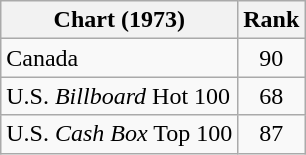<table class="wikitable sortable">
<tr>
<th>Chart (1973)</th>
<th>Rank</th>
</tr>
<tr>
<td>Canada</td>
<td style="text-align:center;">90</td>
</tr>
<tr>
<td>U.S. <em>Billboard</em> Hot 100</td>
<td style="text-align:center;">68</td>
</tr>
<tr>
<td>U.S. <em>Cash Box</em> Top 100</td>
<td style="text-align:center;">87</td>
</tr>
</table>
